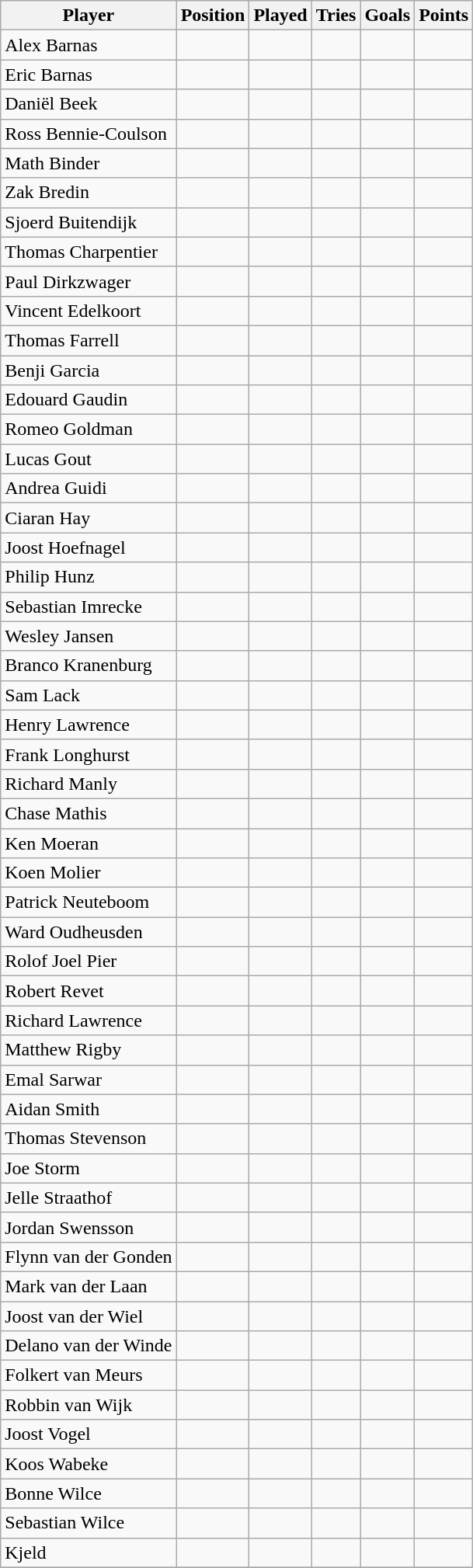<table class="wikitable sortable">
<tr>
<th>Player</th>
<th>Position</th>
<th>Played</th>
<th>Tries</th>
<th>Goals</th>
<th>Points</th>
</tr>
<tr>
<td> Alex Barnas</td>
<td></td>
<td></td>
<td></td>
<td></td>
<td></td>
</tr>
<tr>
<td> Eric Barnas</td>
<td></td>
<td></td>
<td></td>
<td></td>
<td></td>
</tr>
<tr>
<td> Daniël Beek</td>
<td></td>
<td></td>
<td></td>
<td></td>
<td></td>
</tr>
<tr>
<td> Ross Bennie-Coulson</td>
<td></td>
<td></td>
<td></td>
<td></td>
<td></td>
</tr>
<tr>
<td> Math Binder</td>
<td></td>
<td></td>
<td></td>
<td></td>
<td></td>
</tr>
<tr>
<td> Zak Bredin</td>
<td></td>
<td></td>
<td></td>
<td></td>
<td></td>
</tr>
<tr>
<td> Sjoerd Buitendijk</td>
<td></td>
<td></td>
<td></td>
<td></td>
<td></td>
</tr>
<tr>
<td> Thomas Charpentier</td>
<td></td>
<td></td>
<td></td>
<td></td>
<td></td>
</tr>
<tr>
<td> Paul Dirkzwager</td>
<td></td>
<td></td>
<td></td>
<td></td>
<td></td>
</tr>
<tr>
<td> Vincent Edelkoort</td>
<td></td>
<td></td>
<td></td>
<td></td>
<td></td>
</tr>
<tr>
<td> Thomas Farrell</td>
<td></td>
<td></td>
<td></td>
<td></td>
<td></td>
</tr>
<tr>
<td> Benji Garcia</td>
<td></td>
<td></td>
<td></td>
<td></td>
<td></td>
</tr>
<tr>
<td> Edouard Gaudin</td>
<td></td>
<td></td>
<td></td>
<td></td>
<td></td>
</tr>
<tr>
<td> Romeo Goldman</td>
<td></td>
<td></td>
<td></td>
<td></td>
<td></td>
</tr>
<tr>
<td> Lucas Gout</td>
<td></td>
<td></td>
<td></td>
<td></td>
<td></td>
</tr>
<tr>
<td> Andrea Guidi</td>
<td></td>
<td></td>
<td></td>
<td></td>
<td></td>
</tr>
<tr>
<td> Ciaran Hay</td>
<td></td>
<td></td>
<td></td>
<td></td>
<td></td>
</tr>
<tr>
<td> Joost Hoefnagel</td>
<td></td>
<td></td>
<td></td>
<td></td>
<td></td>
</tr>
<tr>
<td> Philip Hunz</td>
<td></td>
<td></td>
<td></td>
<td></td>
<td></td>
</tr>
<tr>
<td> Sebastian Imrecke</td>
<td></td>
<td></td>
<td></td>
<td></td>
<td></td>
</tr>
<tr>
<td> Wesley Jansen</td>
<td></td>
<td></td>
<td></td>
<td></td>
<td></td>
</tr>
<tr>
<td> Branco Kranenburg</td>
<td></td>
<td></td>
<td></td>
<td></td>
<td></td>
</tr>
<tr>
<td> Sam Lack</td>
<td></td>
<td></td>
<td></td>
<td></td>
<td></td>
</tr>
<tr>
<td> Henry Lawrence</td>
<td></td>
<td></td>
<td></td>
<td></td>
<td></td>
</tr>
<tr>
<td> Frank Longhurst</td>
<td></td>
<td></td>
<td></td>
<td></td>
<td></td>
</tr>
<tr>
<td> Richard Manly</td>
<td></td>
<td></td>
<td></td>
<td></td>
<td></td>
</tr>
<tr>
<td> Chase Mathis</td>
<td></td>
<td></td>
<td></td>
<td></td>
<td></td>
</tr>
<tr>
<td> Ken Moeran</td>
<td></td>
<td></td>
<td></td>
<td></td>
<td></td>
</tr>
<tr>
<td> Koen Molier</td>
<td></td>
<td></td>
<td></td>
<td></td>
<td></td>
</tr>
<tr>
<td> Patrick Neuteboom</td>
<td></td>
<td></td>
<td></td>
<td></td>
<td></td>
</tr>
<tr>
<td> Ward Oudheusden</td>
<td></td>
<td></td>
<td></td>
<td></td>
<td></td>
</tr>
<tr>
<td> Rolof Joel Pier</td>
<td></td>
<td></td>
<td></td>
<td></td>
<td></td>
</tr>
<tr>
<td> Robert Revet</td>
<td></td>
<td></td>
<td></td>
<td></td>
<td></td>
</tr>
<tr>
<td> Richard Lawrence</td>
<td></td>
<td></td>
<td></td>
<td></td>
<td></td>
</tr>
<tr>
<td> Matthew Rigby</td>
<td></td>
<td></td>
<td></td>
<td></td>
<td></td>
</tr>
<tr>
<td> Emal Sarwar</td>
<td></td>
<td></td>
<td></td>
<td></td>
<td></td>
</tr>
<tr>
<td> Aidan Smith</td>
<td></td>
<td></td>
<td></td>
<td></td>
<td></td>
</tr>
<tr>
<td> Thomas Stevenson</td>
<td></td>
<td></td>
<td></td>
<td></td>
<td></td>
</tr>
<tr>
<td> Joe Storm</td>
<td></td>
<td></td>
<td></td>
<td></td>
<td></td>
</tr>
<tr>
<td> Jelle Straathof</td>
<td></td>
<td></td>
<td></td>
<td></td>
<td></td>
</tr>
<tr>
<td> Jordan Swensson</td>
<td></td>
<td></td>
<td></td>
<td></td>
<td></td>
</tr>
<tr>
<td> Flynn van der Gonden</td>
<td></td>
<td></td>
<td></td>
<td></td>
<td></td>
</tr>
<tr>
<td> Mark van der Laan</td>
<td></td>
<td></td>
<td></td>
<td></td>
<td></td>
</tr>
<tr>
<td> Joost van der Wiel</td>
<td></td>
<td></td>
<td></td>
<td></td>
<td></td>
</tr>
<tr>
<td> Delano van der Winde</td>
<td></td>
<td></td>
<td></td>
<td></td>
<td></td>
</tr>
<tr>
<td> Folkert van Meurs</td>
<td></td>
<td></td>
<td></td>
<td></td>
<td></td>
</tr>
<tr>
<td> Robbin van Wijk</td>
<td></td>
<td></td>
<td></td>
<td></td>
<td></td>
</tr>
<tr>
<td> Joost Vogel</td>
<td></td>
<td></td>
<td></td>
<td></td>
<td></td>
</tr>
<tr>
<td> Koos Wabeke</td>
<td></td>
<td></td>
<td></td>
<td></td>
<td></td>
</tr>
<tr>
<td> Bonne Wilce</td>
<td></td>
<td></td>
<td></td>
<td></td>
<td></td>
</tr>
<tr>
<td> Sebastian Wilce</td>
<td></td>
<td></td>
<td></td>
<td></td>
<td></td>
</tr>
<tr>
<td> Kjeld</td>
<td></td>
<td></td>
<td></td>
<td></td>
<td></td>
</tr>
<tr>
</tr>
</table>
